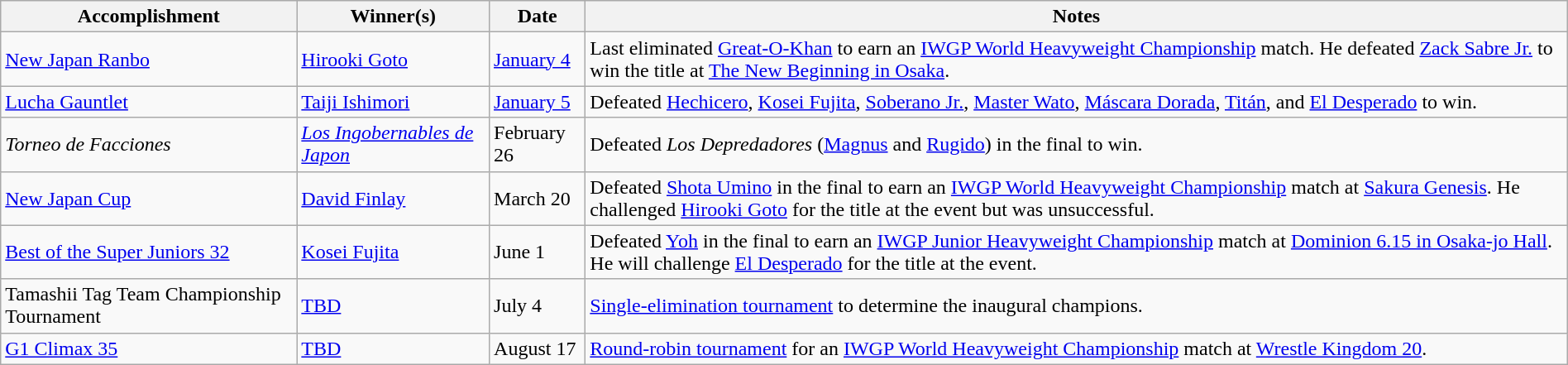<table class="wikitable" style="width:100%;">
<tr>
<th>Accomplishment</th>
<th>Winner(s)</th>
<th>Date</th>
<th>Notes</th>
</tr>
<tr>
<td><a href='#'>New Japan Ranbo</a></td>
<td><a href='#'>Hirooki Goto</a></td>
<td><a href='#'>January 4</a></td>
<td>Last eliminated <a href='#'>Great-O-Khan</a> to earn an <a href='#'>IWGP World Heavyweight Championship</a> match. He defeated <a href='#'>Zack Sabre Jr.</a> to win the title at <a href='#'>The New Beginning in Osaka</a>.</td>
</tr>
<tr>
<td><a href='#'>Lucha Gauntlet</a></td>
<td><a href='#'>Taiji Ishimori</a></td>
<td><a href='#'>January 5</a></td>
<td>Defeated <a href='#'>Hechicero</a>, <a href='#'>Kosei Fujita</a>, <a href='#'>Soberano Jr.</a>, <a href='#'>Master Wato</a>, <a href='#'>Máscara Dorada</a>, <a href='#'>Titán</a>, and <a href='#'>El Desperado</a> to win.</td>
</tr>
<tr>
<td><em>Torneo de Facciones</em></td>
<td><em><a href='#'>Los Ingobernables de Japon</a></em><br></td>
<td>February 26</td>
<td>Defeated <em>Los Depredadores</em> (<a href='#'>Magnus</a> and <a href='#'>Rugido</a>) in the final to win.</td>
</tr>
<tr>
<td><a href='#'>New Japan Cup</a></td>
<td><a href='#'>David Finlay</a></td>
<td>March 20</td>
<td>Defeated <a href='#'>Shota Umino</a> in the final to earn an <a href='#'>IWGP World Heavyweight Championship</a> match at <a href='#'>Sakura Genesis</a>. He challenged <a href='#'>Hirooki Goto</a> for the title at the event but was unsuccessful.</td>
</tr>
<tr>
<td><a href='#'>Best of the Super Juniors 32</a></td>
<td><a href='#'>Kosei Fujita</a></td>
<td>June 1</td>
<td>Defeated <a href='#'>Yoh</a> in the final to earn an <a href='#'>IWGP Junior Heavyweight Championship</a> match at <a href='#'>Dominion 6.15 in Osaka-jo Hall</a>. He will challenge <a href='#'>El Desperado</a> for the title at the event.</td>
</tr>
<tr>
<td>Tamashii Tag Team Championship Tournament</td>
<td><a href='#'>TBD</a></td>
<td>July 4</td>
<td><a href='#'>Single-elimination tournament</a> to determine the inaugural champions.</td>
</tr>
<tr>
<td><a href='#'>G1 Climax 35</a></td>
<td><a href='#'>TBD</a></td>
<td>August 17</td>
<td><a href='#'>Round-robin tournament</a> for an <a href='#'>IWGP World Heavyweight Championship</a> match at <a href='#'>Wrestle Kingdom 20</a>.</td>
</tr>
</table>
